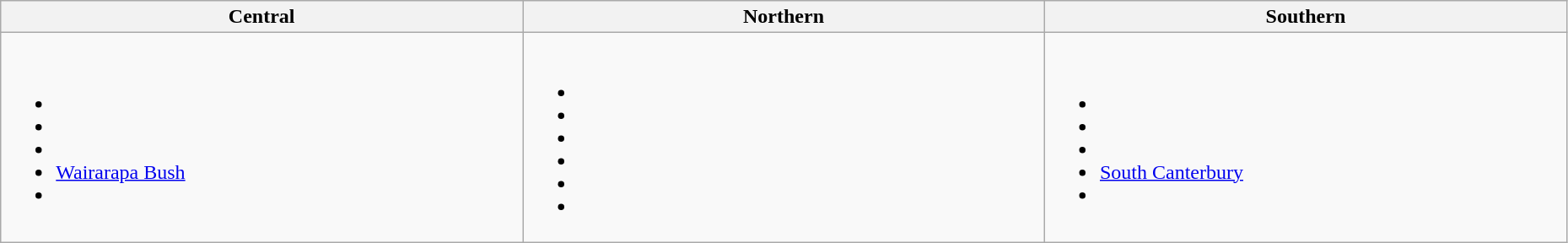<table class="wikitable" width=98%>
<tr>
<th width=25%>Central</th>
<th width=25%>Northern</th>
<th width=25%>Southern</th>
</tr>
<tr>
<td><br><ul><li></li><li></li><li></li><li><a href='#'>Wairarapa Bush</a></li><li></li></ul></td>
<td><br><ul><li></li><li></li><li></li><li></li><li></li><li></li></ul></td>
<td><br><ul><li></li><li></li><li></li><li><a href='#'>South Canterbury</a></li><li></li></ul></td>
</tr>
</table>
